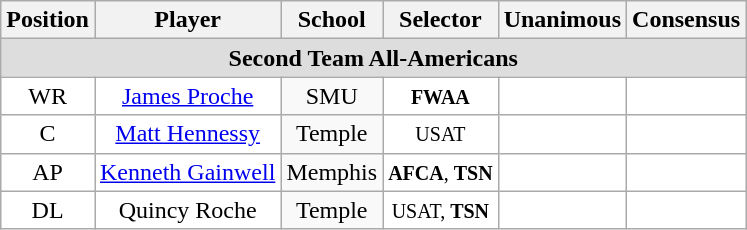<table class="wikitable">
<tr>
<th>Position</th>
<th>Player</th>
<th>School</th>
<th>Selector</th>
<th>Unanimous</th>
<th>Consensus</th>
</tr>
<tr>
<td colspan="6" style="text-align:center; background:#ddd;"><strong>Second Team All-Americans</strong></td>
</tr>
<tr style="text-align:center;">
<td style="background:white">WR</td>
<td style="background:white"><a href='#'>James Proche</a></td>
<td style=>SMU</td>
<td style="background:white"><small><strong>FWAA</strong></small></td>
<td style="background:white"></td>
<td style="background:white"></td>
</tr>
<tr style="text-align:center;">
<td style="background:white">C</td>
<td style="background:white"><a href='#'>Matt Hennessy</a></td>
<td style=>Temple</td>
<td style="background:white"><small>USAT</small></td>
<td style="background:white"></td>
<td style="background:white"></td>
</tr>
<tr style="text-align:center;">
<td style="background:white">AP</td>
<td style="background:white"><a href='#'>Kenneth Gainwell</a></td>
<td style=>Memphis</td>
<td style="background:white"><small><strong>AFCA</strong>, <strong>TSN</strong></small></td>
<td style="background:white"></td>
<td style="background:white"></td>
</tr>
<tr style="text-align:center;">
<td style="background:white">DL</td>
<td style="background:white">Quincy Roche</td>
<td style=>Temple</td>
<td style="background:white"><small>USAT, <strong>TSN</strong></small></td>
<td style="background:white"></td>
<td style="background:white"></td>
</tr>
</table>
